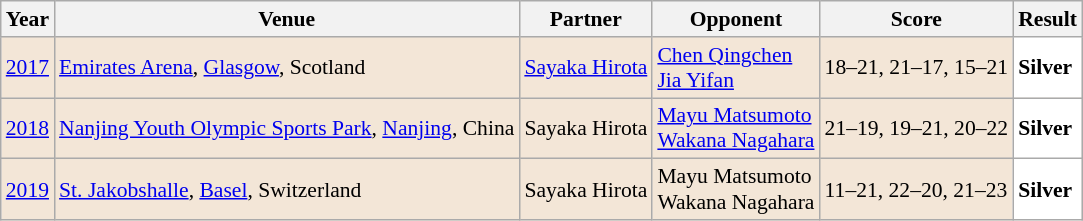<table class="sortable wikitable" style="font-size: 90%">
<tr>
<th>Year</th>
<th>Venue</th>
<th>Partner</th>
<th>Opponent</th>
<th>Score</th>
<th>Result</th>
</tr>
<tr style="background:#F3E6D7">
<td align="center"><a href='#'>2017</a></td>
<td align="left"><a href='#'>Emirates Arena</a>, <a href='#'>Glasgow</a>, Scotland</td>
<td align="left"> <a href='#'>Sayaka Hirota</a></td>
<td align="left"> <a href='#'>Chen Qingchen</a><br> <a href='#'>Jia Yifan</a></td>
<td align="left">18–21, 21–17, 15–21</td>
<td style="text-align:left; background:white"> <strong>Silver</strong></td>
</tr>
<tr style="background:#F3E6D7">
<td align="center"><a href='#'>2018</a></td>
<td align="left"><a href='#'>Nanjing Youth Olympic Sports Park</a>, <a href='#'>Nanjing</a>, China</td>
<td align="left"> Sayaka Hirota</td>
<td align="left"> <a href='#'>Mayu Matsumoto</a><br> <a href='#'>Wakana Nagahara</a></td>
<td align="left">21–19, 19–21, 20–22</td>
<td style="text-align:left; background:white"> <strong>Silver</strong></td>
</tr>
<tr style="background:#F3E6D7">
<td align="center"><a href='#'>2019</a></td>
<td align="left"><a href='#'>St. Jakobshalle</a>, <a href='#'>Basel</a>, Switzerland</td>
<td align="left"> Sayaka Hirota</td>
<td align="left"> Mayu Matsumoto<br> Wakana Nagahara</td>
<td align="left">11–21, 22–20, 21–23</td>
<td style="text-align:left; background:white"> <strong>Silver</strong></td>
</tr>
</table>
